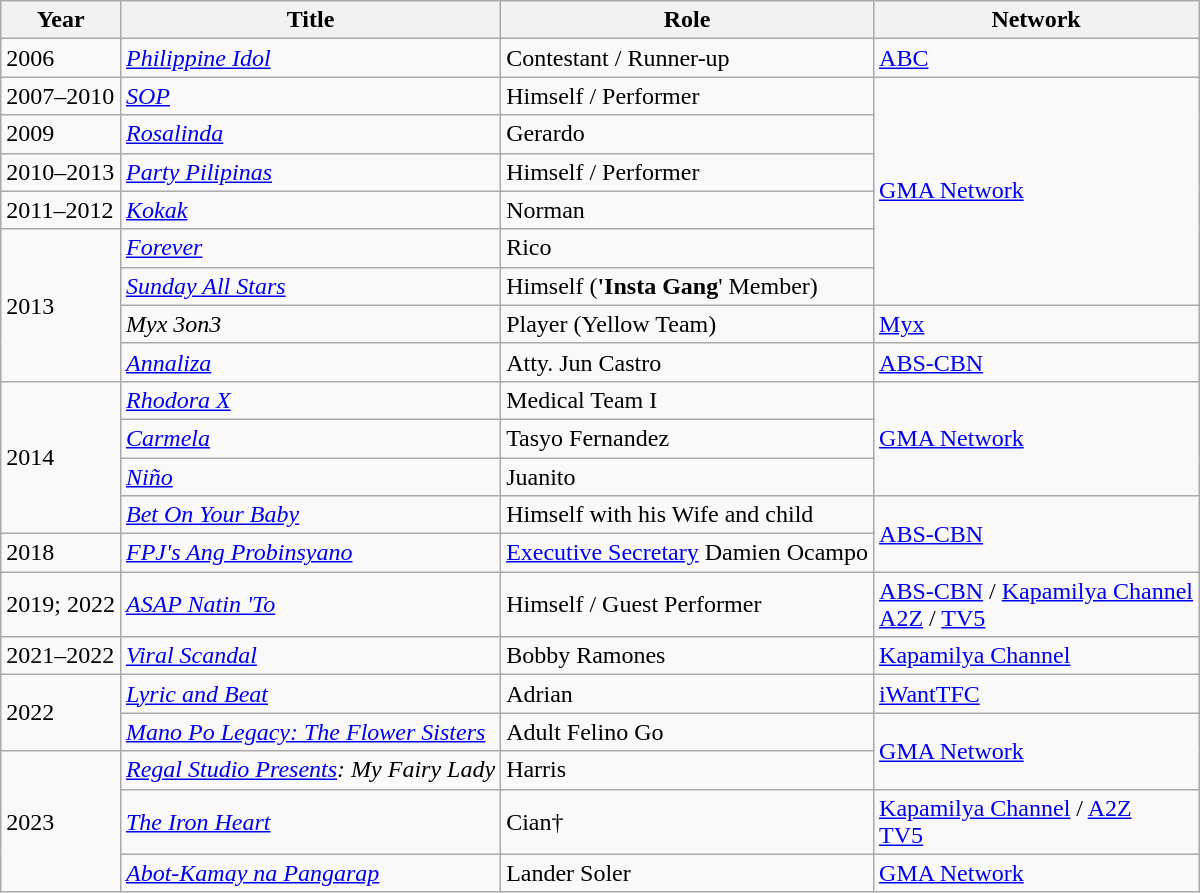<table class="wikitable sortable">
<tr>
<th>Year</th>
<th>Title</th>
<th>Role</th>
<th>Network</th>
</tr>
<tr>
<td>2006</td>
<td><em><a href='#'>Philippine Idol</a></em></td>
<td>Contestant / Runner-up</td>
<td><a href='#'>ABC</a></td>
</tr>
<tr>
<td>2007–2010</td>
<td><em><a href='#'>SOP</a></em></td>
<td>Himself / Performer</td>
<td rowspan="6"><a href='#'>GMA Network</a></td>
</tr>
<tr>
<td>2009</td>
<td><em><a href='#'>Rosalinda</a></em></td>
<td>Gerardo</td>
</tr>
<tr>
<td>2010–2013</td>
<td><em><a href='#'>Party Pilipinas</a></em></td>
<td>Himself / Performer</td>
</tr>
<tr>
<td>2011–2012</td>
<td><em><a href='#'>Kokak</a></em></td>
<td>Norman</td>
</tr>
<tr>
<td rowspan="4">2013</td>
<td><em><a href='#'>Forever</a></em></td>
<td>Rico</td>
</tr>
<tr>
<td><em><a href='#'>Sunday All Stars</a></em></td>
<td>Himself (<strong>'Insta Gang</strong>' Member)</td>
</tr>
<tr>
<td><em>Myx 3on3</em></td>
<td>Player (Yellow Team)</td>
<td><a href='#'>Myx</a></td>
</tr>
<tr>
<td><em><a href='#'>Annaliza</a></em></td>
<td>Atty. Jun Castro</td>
<td><a href='#'>ABS-CBN</a></td>
</tr>
<tr>
<td rowspan="4">2014</td>
<td><em><a href='#'>Rhodora X</a></em></td>
<td>Medical Team I</td>
<td rowspan="3"><a href='#'>GMA Network</a></td>
</tr>
<tr>
<td><em><a href='#'>Carmela</a></em></td>
<td>Tasyo Fernandez</td>
</tr>
<tr>
<td><em><a href='#'>Niño</a></em></td>
<td>Juanito</td>
</tr>
<tr>
<td><em><a href='#'>Bet On Your Baby</a></em></td>
<td>Himself with his Wife and child</td>
<td rowspan="2"><a href='#'>ABS-CBN</a></td>
</tr>
<tr>
<td>2018</td>
<td><em><a href='#'>FPJ's Ang Probinsyano</a></em></td>
<td><a href='#'>Executive Secretary</a> Damien Ocampo</td>
</tr>
<tr>
<td>2019; 2022</td>
<td><em><a href='#'>ASAP Natin 'To</a></em></td>
<td>Himself / Guest Performer</td>
<td><a href='#'>ABS-CBN</a> / <a href='#'>Kapamilya Channel</a> <br> <a href='#'>A2Z</a> / <a href='#'>TV5</a></td>
</tr>
<tr>
<td>2021–2022</td>
<td><em><a href='#'>Viral Scandal</a></em></td>
<td>Bobby Ramones</td>
<td><a href='#'>Kapamilya Channel</a></td>
</tr>
<tr>
<td rowspan="2">2022</td>
<td><em><a href='#'>Lyric and Beat</a></em></td>
<td>Adrian</td>
<td><a href='#'>iWantTFC</a></td>
</tr>
<tr>
<td><em><a href='#'>Mano Po Legacy: The Flower Sisters</a></em></td>
<td>Adult Felino Go</td>
<td rowspan="2"><a href='#'>GMA Network</a></td>
</tr>
<tr>
<td rowspan="3">2023</td>
<td><em><a href='#'>Regal Studio Presents</a>: My Fairy Lady</em></td>
<td>Harris</td>
</tr>
<tr>
<td><em><a href='#'>The Iron Heart</a></em></td>
<td>Cian†</td>
<td><a href='#'>Kapamilya Channel</a> / <a href='#'>A2Z</a> <br> <a href='#'>TV5</a></td>
</tr>
<tr>
<td><em><a href='#'>Abot-Kamay na Pangarap</a></em></td>
<td>Lander Soler</td>
<td><a href='#'>GMA Network</a></td>
</tr>
</table>
